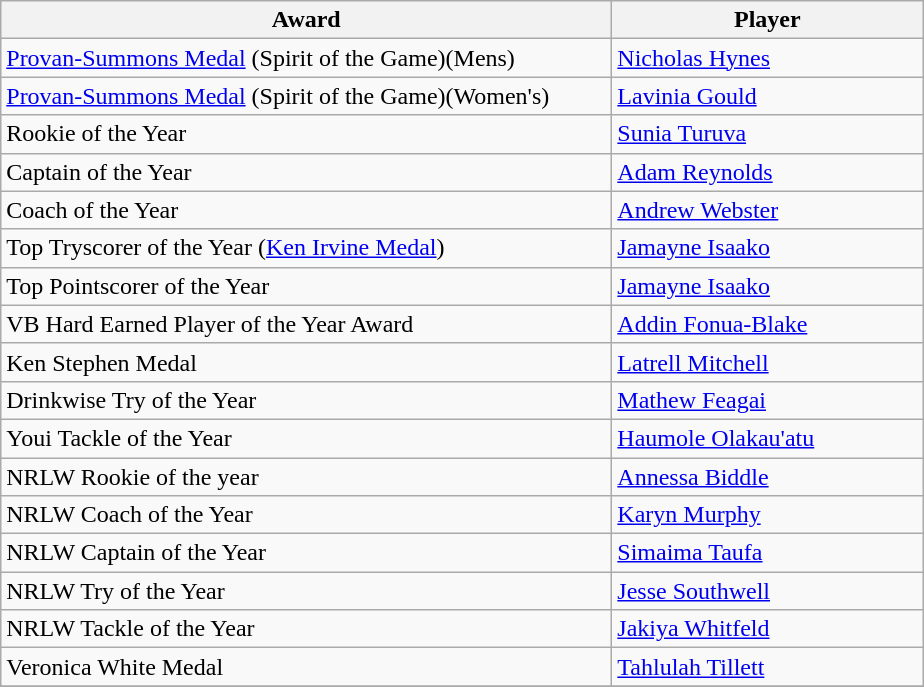<table class="wikitable">
<tr>
<th width="400px">Award</th>
<th width="200px">Player</th>
</tr>
<tr>
<td><a href='#'>Provan-Summons Medal</a> (Spirit of the Game)(Mens)</td>
<td> <a href='#'>Nicholas Hynes</a></td>
</tr>
<tr>
<td><a href='#'>Provan-Summons Medal</a> (Spirit of the Game)(Women's)</td>
<td> <a href='#'>Lavinia Gould</a></td>
</tr>
<tr>
<td>Rookie of the Year</td>
<td> <a href='#'>Sunia Turuva</a></td>
</tr>
<tr>
<td>Captain of the Year</td>
<td> <a href='#'>Adam Reynolds</a></td>
</tr>
<tr>
<td>Coach of the Year</td>
<td> <a href='#'>Andrew Webster</a></td>
</tr>
<tr>
<td>Top Tryscorer of the Year (<a href='#'>Ken Irvine Medal</a>)</td>
<td> <a href='#'>Jamayne Isaako</a></td>
</tr>
<tr>
<td>Top Pointscorer of the Year</td>
<td> <a href='#'>Jamayne Isaako</a></td>
</tr>
<tr>
<td>VB Hard Earned Player of the Year Award</td>
<td> <a href='#'>Addin Fonua-Blake</a></td>
</tr>
<tr>
<td>Ken Stephen Medal</td>
<td> <a href='#'>Latrell Mitchell</a></td>
</tr>
<tr>
<td>Drinkwise Try of the Year</td>
<td> <a href='#'>Mathew Feagai</a></td>
</tr>
<tr>
<td>Youi Tackle of the Year</td>
<td> <a href='#'>Haumole Olakau'atu</a></td>
</tr>
<tr>
<td>NRLW Rookie of the year</td>
<td> <a href='#'>Annessa Biddle</a></td>
</tr>
<tr>
<td>NRLW Coach of the Year</td>
<td> <a href='#'>Karyn Murphy</a></td>
</tr>
<tr>
<td>NRLW Captain of the Year</td>
<td> <a href='#'>Simaima Taufa</a></td>
</tr>
<tr>
<td>NRLW Try of the Year</td>
<td> <a href='#'>Jesse Southwell</a></td>
</tr>
<tr>
<td>NRLW Tackle of the Year</td>
<td> <a href='#'>Jakiya Whitfeld</a></td>
</tr>
<tr>
<td>Veronica White Medal</td>
<td> <a href='#'>Tahlulah Tillett</a></td>
</tr>
<tr>
</tr>
</table>
